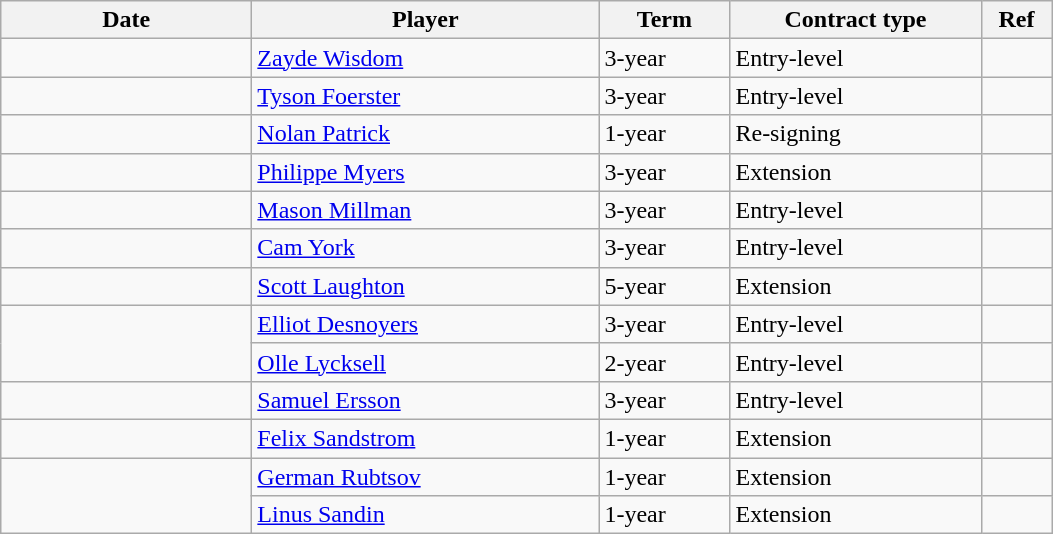<table class="wikitable">
<tr>
<th style="width: 10em;">Date</th>
<th style="width: 14em;">Player</th>
<th style="width: 5em;">Term</th>
<th style="width: 10em;">Contract type</th>
<th style="width: 2.5em;">Ref</th>
</tr>
<tr>
<td></td>
<td><a href='#'>Zayde Wisdom</a></td>
<td>3-year</td>
<td>Entry-level</td>
<td></td>
</tr>
<tr>
<td></td>
<td><a href='#'>Tyson Foerster</a></td>
<td>3-year</td>
<td>Entry-level</td>
<td></td>
</tr>
<tr>
<td></td>
<td><a href='#'>Nolan Patrick</a></td>
<td>1-year</td>
<td>Re-signing</td>
<td></td>
</tr>
<tr>
<td></td>
<td><a href='#'>Philippe Myers</a></td>
<td>3-year</td>
<td>Extension</td>
<td></td>
</tr>
<tr>
<td></td>
<td><a href='#'>Mason Millman</a></td>
<td>3-year</td>
<td>Entry-level</td>
<td></td>
</tr>
<tr>
<td></td>
<td><a href='#'>Cam York</a></td>
<td>3-year</td>
<td>Entry-level</td>
<td></td>
</tr>
<tr>
<td></td>
<td><a href='#'>Scott Laughton</a></td>
<td>5-year</td>
<td>Extension</td>
<td></td>
</tr>
<tr>
<td rowspan=2></td>
<td><a href='#'>Elliot Desnoyers</a></td>
<td>3-year</td>
<td>Entry-level</td>
<td></td>
</tr>
<tr>
<td><a href='#'>Olle Lycksell</a></td>
<td>2-year</td>
<td>Entry-level</td>
<td></td>
</tr>
<tr>
<td></td>
<td><a href='#'>Samuel Ersson</a></td>
<td>3-year</td>
<td>Entry-level</td>
<td></td>
</tr>
<tr>
<td></td>
<td><a href='#'>Felix Sandstrom</a></td>
<td>1-year</td>
<td>Extension</td>
<td></td>
</tr>
<tr>
<td rowspan=2></td>
<td><a href='#'>German Rubtsov</a></td>
<td>1-year</td>
<td>Extension</td>
<td></td>
</tr>
<tr>
<td><a href='#'>Linus Sandin</a></td>
<td>1-year</td>
<td>Extension</td>
<td></td>
</tr>
</table>
